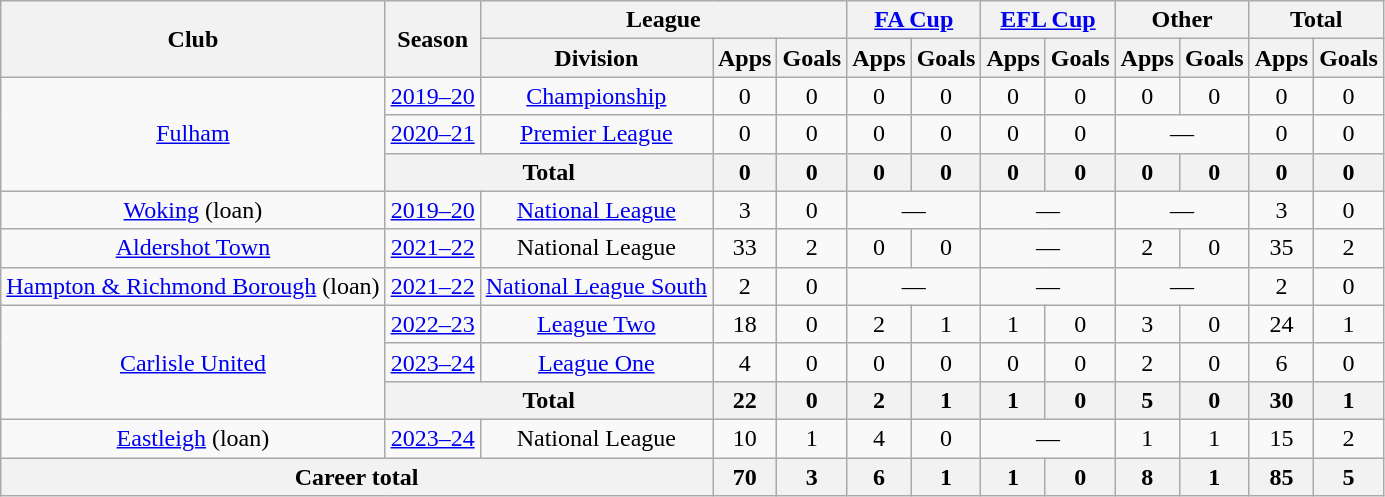<table class="wikitable" style="text-align:center">
<tr>
<th rowspan="2">Club</th>
<th rowspan="2">Season</th>
<th colspan="3">League</th>
<th colspan="2"><a href='#'>FA Cup</a></th>
<th colspan="2"><a href='#'>EFL Cup</a></th>
<th colspan="2">Other</th>
<th colspan="2">Total</th>
</tr>
<tr>
<th>Division</th>
<th>Apps</th>
<th>Goals</th>
<th>Apps</th>
<th>Goals</th>
<th>Apps</th>
<th>Goals</th>
<th>Apps</th>
<th>Goals</th>
<th>Apps</th>
<th>Goals</th>
</tr>
<tr>
<td rowspan="3"><a href='#'>Fulham</a></td>
<td><a href='#'>2019–20</a></td>
<td><a href='#'>Championship</a></td>
<td>0</td>
<td>0</td>
<td>0</td>
<td>0</td>
<td>0</td>
<td>0</td>
<td>0</td>
<td>0</td>
<td>0</td>
<td>0</td>
</tr>
<tr>
<td><a href='#'>2020–21</a></td>
<td><a href='#'>Premier League</a></td>
<td>0</td>
<td>0</td>
<td>0</td>
<td>0</td>
<td>0</td>
<td>0</td>
<td colspan="2">—</td>
<td>0</td>
<td>0</td>
</tr>
<tr>
<th colspan=2>Total</th>
<th>0</th>
<th>0</th>
<th>0</th>
<th>0</th>
<th>0</th>
<th>0</th>
<th>0</th>
<th>0</th>
<th>0</th>
<th>0</th>
</tr>
<tr>
<td><a href='#'>Woking</a> (loan)</td>
<td><a href='#'>2019–20</a></td>
<td><a href='#'>National League</a></td>
<td>3</td>
<td>0</td>
<td colspan="2">—</td>
<td colspan="2">—</td>
<td colspan="2">—</td>
<td>3</td>
<td>0</td>
</tr>
<tr>
<td><a href='#'>Aldershot Town</a></td>
<td><a href='#'>2021–22</a></td>
<td>National League</td>
<td>33</td>
<td>2</td>
<td>0</td>
<td>0</td>
<td colspan="2">—</td>
<td>2</td>
<td>0</td>
<td>35</td>
<td>2</td>
</tr>
<tr>
<td><a href='#'>Hampton & Richmond Borough</a> (loan)</td>
<td><a href='#'>2021–22</a></td>
<td><a href='#'>National League South</a></td>
<td>2</td>
<td>0</td>
<td colspan="2">—</td>
<td colspan="2">—</td>
<td colspan="2">—</td>
<td>2</td>
<td>0</td>
</tr>
<tr>
<td rowspan="3"><a href='#'>Carlisle United</a></td>
<td><a href='#'>2022–23</a></td>
<td><a href='#'>League Two</a></td>
<td>18</td>
<td>0</td>
<td>2</td>
<td>1</td>
<td>1</td>
<td>0</td>
<td>3</td>
<td>0</td>
<td>24</td>
<td>1</td>
</tr>
<tr>
<td><a href='#'>2023–24</a></td>
<td><a href='#'>League One</a></td>
<td>4</td>
<td>0</td>
<td>0</td>
<td>0</td>
<td>0</td>
<td>0</td>
<td>2</td>
<td>0</td>
<td>6</td>
<td>0</td>
</tr>
<tr>
<th colspan="2">Total</th>
<th>22</th>
<th>0</th>
<th>2</th>
<th>1</th>
<th>1</th>
<th>0</th>
<th>5</th>
<th>0</th>
<th>30</th>
<th>1</th>
</tr>
<tr>
<td><a href='#'>Eastleigh</a> (loan)</td>
<td><a href='#'>2023–24</a></td>
<td>National League</td>
<td>10</td>
<td>1</td>
<td>4</td>
<td>0</td>
<td colspan="2">—</td>
<td>1</td>
<td>1</td>
<td>15</td>
<td>2</td>
</tr>
<tr>
<th colspan=3>Career total</th>
<th>70</th>
<th>3</th>
<th>6</th>
<th>1</th>
<th>1</th>
<th>0</th>
<th>8</th>
<th>1</th>
<th>85</th>
<th>5</th>
</tr>
</table>
